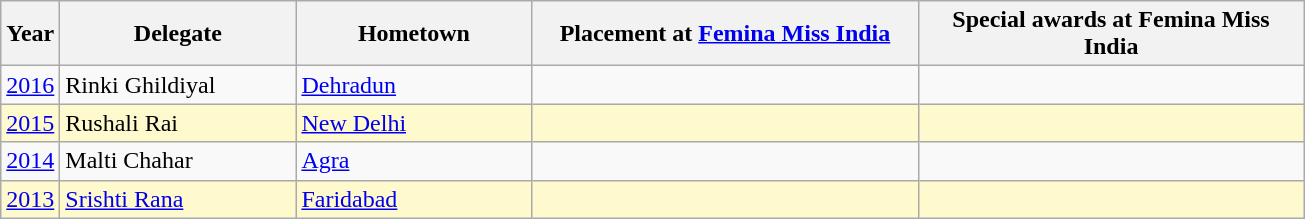<table class="wikitable">
<tr>
<th>Year</th>
<th width=150>Delegate</th>
<th width=150>Hometown</th>
<th width=250>Placement at <a href='#'>Femina Miss India</a></th>
<th width=250>Special awards at Femina Miss India</th>
</tr>
<tr>
<td><a href='#'>2016</a></td>
<td>Rinki Ghildiyal</td>
<td><a href='#'>Dehradun</a></td>
<td></td>
<td></td>
</tr>
<tr>
<td style="background:#FFFACD;"><a href='#'>2015</a></td>
<td style="background:#FFFACD;">Rushali Rai</td>
<td style="background:#FFFACD;"><a href='#'>New Delhi</a></td>
<td style="background:#FFFACD;"></td>
<td style="background:#FFFACD;"></td>
</tr>
<tr>
<td><a href='#'>2014</a></td>
<td>Malti Chahar</td>
<td><a href='#'>Agra</a></td>
<td></td>
<td></td>
</tr>
<tr>
<td style="background:#FFFACD;"><a href='#'>2013</a></td>
<td style="background:#FFFACD;"><a href='#'>Srishti Rana</a></td>
<td style="background:#FFFACD;"><a href='#'>Faridabad</a></td>
<td style="background:#FFFACD;"></td>
<td style="background:#FFFACD;"></td>
</tr>
</table>
